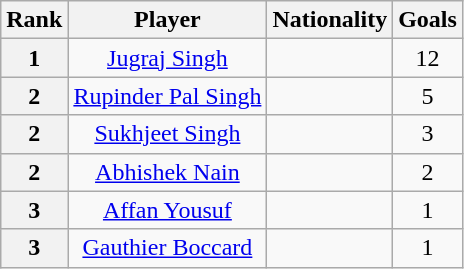<table class="wikitable sortable" style="text-align:center">
<tr>
<th>Rank</th>
<th>Player</th>
<th>Nationality</th>
<th>Goals</th>
</tr>
<tr>
<th>1</th>
<td><a href='#'>Jugraj Singh</a></td>
<td></td>
<td>12</td>
</tr>
<tr>
<th>2</th>
<td><a href='#'>Rupinder Pal Singh</a></td>
<td></td>
<td>5</td>
</tr>
<tr>
<th>2</th>
<td><a href='#'>Sukhjeet Singh</a></td>
<td></td>
<td>3</td>
</tr>
<tr>
<th>2</th>
<td><a href='#'>Abhishek Nain</a></td>
<td></td>
<td>2</td>
</tr>
<tr>
<th>3</th>
<td><a href='#'>Affan Yousuf</a></td>
<td></td>
<td>1</td>
</tr>
<tr>
<th>3</th>
<td><a href='#'>Gauthier Boccard</a></td>
<td></td>
<td>1</td>
</tr>
</table>
